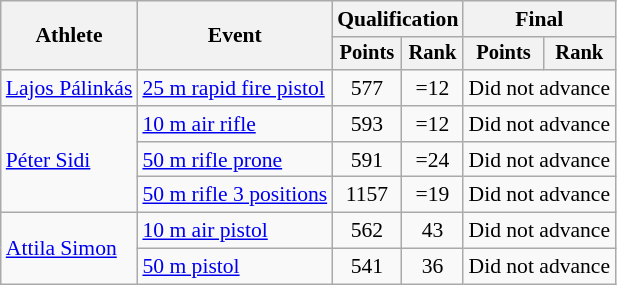<table class="wikitable" style="font-size:90%">
<tr>
<th rowspan="2">Athlete</th>
<th rowspan="2">Event</th>
<th colspan=2>Qualification</th>
<th colspan=2>Final</th>
</tr>
<tr style="font-size:95%">
<th>Points</th>
<th>Rank</th>
<th>Points</th>
<th>Rank</th>
</tr>
<tr align=center>
<td align=left><a href='#'>Lajos Pálinkás</a></td>
<td align=left><a href='#'>25 m rapid fire pistol</a></td>
<td>577</td>
<td>=12</td>
<td colspan=2>Did not advance</td>
</tr>
<tr align=center>
<td align=left rowspan=3><a href='#'>Péter Sidi</a></td>
<td align=left><a href='#'>10 m air rifle</a></td>
<td>593</td>
<td>=12</td>
<td colspan=2>Did not advance</td>
</tr>
<tr align=center>
<td align=left><a href='#'>50 m rifle prone</a></td>
<td>591</td>
<td>=24</td>
<td colspan=2>Did not advance</td>
</tr>
<tr align=center>
<td align=left><a href='#'>50 m rifle 3 positions</a></td>
<td>1157</td>
<td>=19</td>
<td colspan=2>Did not advance</td>
</tr>
<tr align=center>
<td align=left rowspan=2><a href='#'>Attila Simon</a></td>
<td align=left><a href='#'>10 m air pistol</a></td>
<td>562</td>
<td>43</td>
<td colspan=2>Did not advance</td>
</tr>
<tr align=center>
<td align=left><a href='#'>50 m pistol</a></td>
<td>541</td>
<td>36</td>
<td colspan=2>Did not advance</td>
</tr>
</table>
